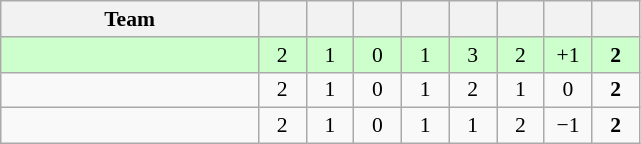<table class="wikitable" style="text-align: center; font-size: 90%;">
<tr>
<th width=165>Team</th>
<th width=25></th>
<th width=25></th>
<th width=25></th>
<th width=25></th>
<th width=25></th>
<th width=25></th>
<th width=25></th>
<th width=25></th>
</tr>
<tr style="background:#cfc;">
<td align=left></td>
<td>2</td>
<td>1</td>
<td>0</td>
<td>1</td>
<td>3</td>
<td>2</td>
<td>+1</td>
<td><strong>2</strong></td>
</tr>
<tr>
<td align=left></td>
<td>2</td>
<td>1</td>
<td>0</td>
<td>1</td>
<td>2</td>
<td>1</td>
<td>0</td>
<td><strong>2</strong></td>
</tr>
<tr>
<td align=left></td>
<td>2</td>
<td>1</td>
<td>0</td>
<td>1</td>
<td>1</td>
<td>2</td>
<td>−1</td>
<td><strong>2</strong></td>
</tr>
</table>
